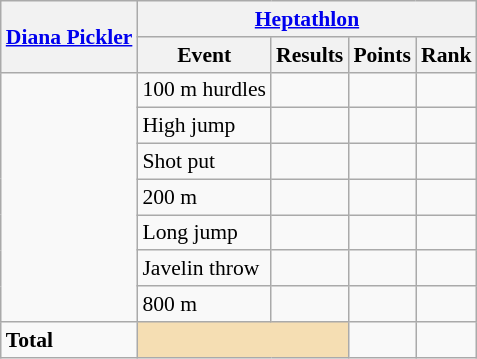<table class=wikitable style="font-size:90%;">
<tr>
<th rowspan="2"><a href='#'>Diana Pickler</a></th>
<th colspan="4"><a href='#'>Heptathlon</a></th>
</tr>
<tr>
<th>Event</th>
<th>Results</th>
<th>Points</th>
<th>Rank</th>
</tr>
<tr style="border-top: single;">
<td rowspan="7"></td>
<td>100 m hurdles</td>
<td align=center></td>
<td align=center></td>
<td align=center></td>
</tr>
<tr>
<td>High jump</td>
<td align=center></td>
<td align=center></td>
<td align=center></td>
</tr>
<tr>
<td>Shot put</td>
<td align=center></td>
<td align=center></td>
<td align=center></td>
</tr>
<tr>
<td>200 m</td>
<td align=center></td>
<td align=center></td>
<td align=center></td>
</tr>
<tr>
<td>Long jump</td>
<td align=center></td>
<td align=center></td>
<td align=center></td>
</tr>
<tr>
<td>Javelin throw</td>
<td align=center></td>
<td align=center></td>
<td align=center></td>
</tr>
<tr>
<td>800 m</td>
<td align=center></td>
<td align=center></td>
<td align=center></td>
</tr>
<tr style="border-top: single;">
<td><strong>Total</strong></td>
<td colspan="2" style="background:wheat;"></td>
<td align=center></td>
<td align=center></td>
</tr>
</table>
